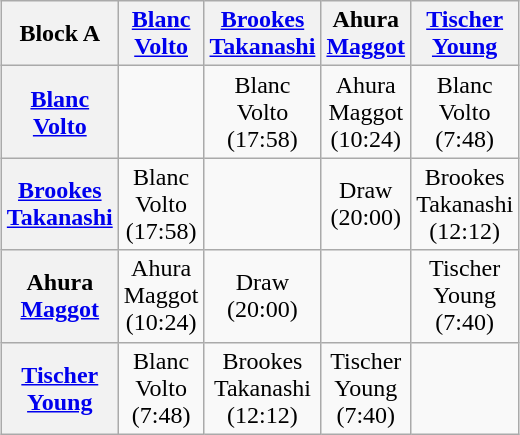<table class="wikitable" style="text-align:center; margin: 1em auto 1em auto">
<tr>
<th>Block A</th>
<th><a href='#'>Blanc</a><br><a href='#'>Volto</a></th>
<th><a href='#'>Brookes</a><br><a href='#'>Takanashi</a></th>
<th>Ahura<br><a href='#'>Maggot</a></th>
<th><a href='#'>Tischer</a><br><a href='#'>Young</a></th>
</tr>
<tr>
<th><a href='#'>Blanc</a><br><a href='#'>Volto</a></th>
<td></td>
<td>Blanc<br>Volto<br>(17:58)</td>
<td>Ahura<br>Maggot<br>(10:24)</td>
<td>Blanc<br>Volto<br>(7:48)</td>
</tr>
<tr>
<th><a href='#'>Brookes</a><br><a href='#'>Takanashi</a></th>
<td>Blanc<br>Volto<br>(17:58)</td>
<td></td>
<td>Draw<br>(20:00)</td>
<td>Brookes<br>Takanashi<br>(12:12)</td>
</tr>
<tr>
<th>Ahura<br><a href='#'>Maggot</a></th>
<td>Ahura<br>Maggot<br>(10:24)</td>
<td>Draw<br>(20:00)</td>
<td></td>
<td>Tischer<br>Young<br>(7:40)</td>
</tr>
<tr>
<th><a href='#'>Tischer</a><br><a href='#'>Young</a></th>
<td>Blanc<br>Volto<br>(7:48)</td>
<td>Brookes<br>Takanashi<br>(12:12)</td>
<td>Tischer<br>Young<br>(7:40)</td>
<td></td>
</tr>
</table>
